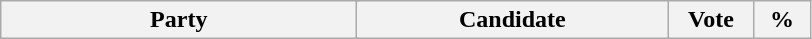<table class="wikitable centre" border="1">
<tr>
<th bgcolor="#DDDDFF" width="230px" colspan="2">Party</th>
<th bgcolor="#DDDDFF" width="200px">Candidate</th>
<th bgcolor="#DDDDFF" width="50px">Vote</th>
<th bgcolor="#DDDDFF" width="30px">%<br>  




</th>
</tr>
</table>
